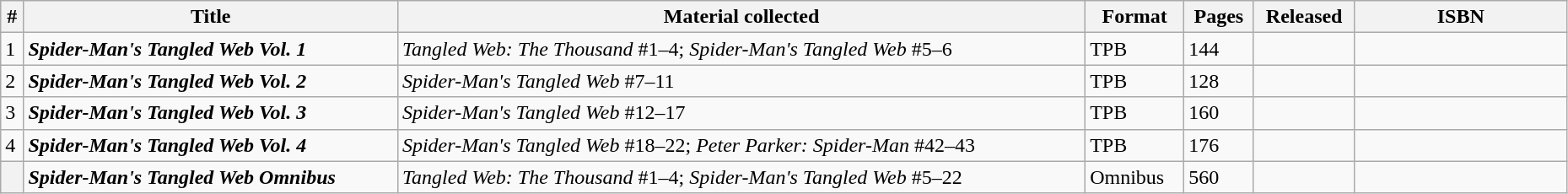<table class="wikitable sortable" width=98%>
<tr>
<th>#</th>
<th>Title</th>
<th>Material collected</th>
<th class="unsortable">Format</th>
<th>Pages</th>
<th>Released</th>
<th class="unsortable" style="width: 10em;">ISBN</th>
</tr>
<tr>
<td>1</td>
<td><strong><em>Spider-Man's Tangled Web Vol. 1</em></strong></td>
<td><em>Tangled Web: The Thousand</em> #1–4; <em>Spider-Man's Tangled Web</em> #5–6</td>
<td>TPB</td>
<td>144</td>
<td></td>
<td></td>
</tr>
<tr>
<td>2</td>
<td><strong><em>Spider-Man's Tangled Web Vol. 2</em></strong></td>
<td><em>Spider-Man's Tangled Web</em> #7–11</td>
<td>TPB</td>
<td>128</td>
<td></td>
<td></td>
</tr>
<tr>
<td>3</td>
<td><strong><em>Spider-Man's Tangled Web Vol. 3</em></strong></td>
<td><em>Spider-Man's Tangled Web</em> #12–17</td>
<td>TPB</td>
<td>160</td>
<td></td>
<td></td>
</tr>
<tr>
<td>4</td>
<td><strong><em>Spider-Man's Tangled Web Vol. 4</em></strong></td>
<td><em>Spider-Man's Tangled Web</em> #18–22; <em>Peter Parker: Spider-Man</em> #42–43</td>
<td>TPB</td>
<td>176</td>
<td></td>
<td></td>
</tr>
<tr>
<th style="background-color: light grey;"></th>
<td><strong><em>Spider-Man's Tangled Web Omnibus</em></strong></td>
<td><em>Tangled Web: The Thousand</em> #1–4; <em>Spider-Man's Tangled Web</em> #5–22</td>
<td>Omnibus</td>
<td>560</td>
<td></td>
<td></td>
</tr>
</table>
